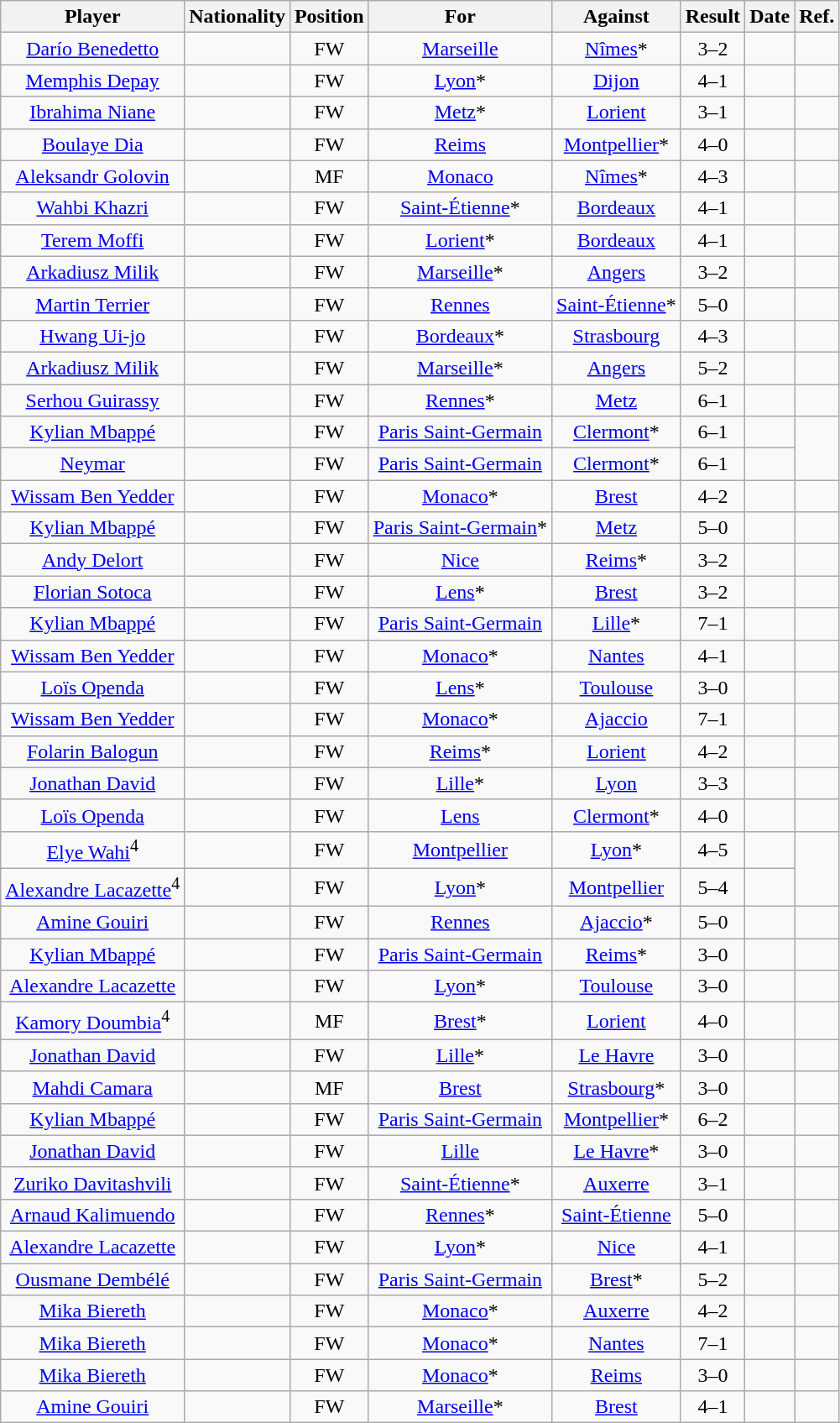<table class="wikitable plainrowheaders sortable" style="text-align:center">
<tr>
<th>Player</th>
<th>Nationality</th>
<th>Position</th>
<th>For</th>
<th>Against</th>
<th align=center>Result</th>
<th>Date</th>
<th class="unsortable" align="center">Ref.</th>
</tr>
<tr>
<td><a href='#'>Darío Benedetto</a></td>
<td></td>
<td>FW</td>
<td><a href='#'>Marseille</a></td>
<td><a href='#'>Nîmes</a>*</td>
<td>3–2</td>
<td></td>
<td></td>
</tr>
<tr>
<td><a href='#'>Memphis Depay</a></td>
<td></td>
<td>FW</td>
<td><a href='#'>Lyon</a>*</td>
<td><a href='#'>Dijon</a></td>
<td>4–1</td>
<td></td>
<td></td>
</tr>
<tr>
<td><a href='#'>Ibrahima Niane</a></td>
<td></td>
<td>FW</td>
<td><a href='#'>Metz</a>*</td>
<td><a href='#'>Lorient</a></td>
<td>3–1</td>
<td></td>
<td></td>
</tr>
<tr>
<td><a href='#'>Boulaye Dia</a></td>
<td></td>
<td>FW</td>
<td><a href='#'>Reims</a></td>
<td><a href='#'>Montpellier</a>*</td>
<td>4–0</td>
<td></td>
<td></td>
</tr>
<tr>
<td><a href='#'>Aleksandr Golovin</a></td>
<td></td>
<td>MF</td>
<td><a href='#'>Monaco</a></td>
<td><a href='#'>Nîmes</a>*</td>
<td>4–3</td>
<td></td>
<td></td>
</tr>
<tr>
<td><a href='#'>Wahbi Khazri</a></td>
<td></td>
<td>FW</td>
<td><a href='#'>Saint-Étienne</a>*</td>
<td><a href='#'>Bordeaux</a></td>
<td>4–1</td>
<td></td>
<td></td>
</tr>
<tr>
<td><a href='#'>Terem Moffi</a></td>
<td></td>
<td>FW</td>
<td><a href='#'>Lorient</a>*</td>
<td><a href='#'>Bordeaux</a></td>
<td>4–1</td>
<td></td>
<td></td>
</tr>
<tr>
<td><a href='#'>Arkadiusz Milik</a></td>
<td></td>
<td>FW</td>
<td><a href='#'>Marseille</a>*</td>
<td><a href='#'>Angers</a></td>
<td>3–2</td>
<td></td>
<td></td>
</tr>
<tr>
<td><a href='#'>Martin Terrier</a></td>
<td></td>
<td>FW</td>
<td><a href='#'>Rennes</a></td>
<td><a href='#'>Saint-Étienne</a>*</td>
<td>5–0</td>
<td></td>
<td></td>
</tr>
<tr>
<td><a href='#'>Hwang Ui-jo</a></td>
<td></td>
<td>FW</td>
<td><a href='#'>Bordeaux</a>*</td>
<td><a href='#'>Strasbourg</a></td>
<td>4–3</td>
<td></td>
<td></td>
</tr>
<tr>
<td><a href='#'>Arkadiusz Milik</a></td>
<td></td>
<td>FW</td>
<td><a href='#'>Marseille</a>*</td>
<td><a href='#'>Angers</a></td>
<td>5–2</td>
<td></td>
<td></td>
</tr>
<tr>
<td><a href='#'>Serhou Guirassy</a></td>
<td></td>
<td>FW</td>
<td><a href='#'>Rennes</a>*</td>
<td><a href='#'>Metz</a></td>
<td>6–1</td>
<td></td>
<td></td>
</tr>
<tr>
<td><a href='#'>Kylian Mbappé</a></td>
<td></td>
<td>FW</td>
<td><a href='#'>Paris Saint-Germain</a></td>
<td><a href='#'>Clermont</a>*</td>
<td>6–1</td>
<td></td>
<td rowspan="2"></td>
</tr>
<tr>
<td><a href='#'>Neymar</a></td>
<td></td>
<td>FW</td>
<td><a href='#'>Paris Saint-Germain</a></td>
<td><a href='#'>Clermont</a>*</td>
<td>6–1</td>
<td></td>
</tr>
<tr>
<td><a href='#'>Wissam Ben Yedder</a></td>
<td></td>
<td>FW</td>
<td><a href='#'>Monaco</a>*</td>
<td><a href='#'>Brest</a></td>
<td>4–2</td>
<td></td>
<td></td>
</tr>
<tr>
<td><a href='#'>Kylian Mbappé</a></td>
<td></td>
<td>FW</td>
<td><a href='#'>Paris Saint-Germain</a>*</td>
<td><a href='#'>Metz</a></td>
<td>5–0</td>
<td></td>
<td></td>
</tr>
<tr>
<td><a href='#'>Andy Delort</a></td>
<td></td>
<td>FW</td>
<td><a href='#'>Nice</a></td>
<td><a href='#'>Reims</a>*</td>
<td>3–2</td>
<td></td>
<td></td>
</tr>
<tr>
<td><a href='#'>Florian Sotoca</a></td>
<td></td>
<td>FW</td>
<td><a href='#'>Lens</a>*</td>
<td><a href='#'>Brest</a></td>
<td>3–2</td>
<td></td>
<td></td>
</tr>
<tr>
<td><a href='#'>Kylian Mbappé</a></td>
<td></td>
<td>FW</td>
<td><a href='#'>Paris Saint-Germain</a></td>
<td><a href='#'>Lille</a>*</td>
<td>7–1</td>
<td></td>
<td></td>
</tr>
<tr>
<td><a href='#'>Wissam Ben Yedder</a></td>
<td></td>
<td>FW</td>
<td><a href='#'>Monaco</a>*</td>
<td><a href='#'>Nantes</a></td>
<td>4–1</td>
<td></td>
<td></td>
</tr>
<tr>
<td><a href='#'>Loïs Openda</a></td>
<td></td>
<td>FW</td>
<td><a href='#'>Lens</a>*</td>
<td><a href='#'>Toulouse</a></td>
<td>3–0</td>
<td></td>
<td></td>
</tr>
<tr>
<td><a href='#'>Wissam Ben Yedder</a></td>
<td></td>
<td>FW</td>
<td><a href='#'>Monaco</a>*</td>
<td><a href='#'>Ajaccio</a></td>
<td>7–1</td>
<td></td>
<td></td>
</tr>
<tr>
<td><a href='#'>Folarin Balogun</a></td>
<td></td>
<td>FW</td>
<td><a href='#'>Reims</a>*</td>
<td><a href='#'>Lorient</a></td>
<td>4–2</td>
<td></td>
<td></td>
</tr>
<tr>
<td><a href='#'>Jonathan David</a></td>
<td></td>
<td>FW</td>
<td><a href='#'>Lille</a>*</td>
<td><a href='#'>Lyon</a></td>
<td>3–3</td>
<td></td>
<td></td>
</tr>
<tr>
<td><a href='#'>Loïs Openda</a></td>
<td></td>
<td>FW</td>
<td><a href='#'>Lens</a></td>
<td><a href='#'>Clermont</a>*</td>
<td>4–0</td>
<td></td>
<td></td>
</tr>
<tr>
<td><a href='#'>Elye Wahi</a><sup>4</sup></td>
<td></td>
<td>FW</td>
<td><a href='#'>Montpellier</a></td>
<td><a href='#'>Lyon</a>*</td>
<td>4–5</td>
<td></td>
<td rowspan=2></td>
</tr>
<tr>
<td><a href='#'>Alexandre Lacazette</a><sup>4</sup></td>
<td></td>
<td>FW</td>
<td><a href='#'>Lyon</a>*</td>
<td><a href='#'>Montpellier</a></td>
<td>5–4</td>
<td></td>
</tr>
<tr>
<td><a href='#'>Amine Gouiri</a></td>
<td></td>
<td>FW</td>
<td><a href='#'>Rennes</a></td>
<td><a href='#'>Ajaccio</a>*</td>
<td>5–0</td>
<td></td>
<td></td>
</tr>
<tr>
<td><a href='#'>Kylian Mbappé</a></td>
<td></td>
<td>FW</td>
<td><a href='#'>Paris Saint-Germain</a></td>
<td><a href='#'>Reims</a>*</td>
<td>3–0</td>
<td></td>
<td></td>
</tr>
<tr>
<td><a href='#'>Alexandre Lacazette</a></td>
<td></td>
<td>FW</td>
<td><a href='#'>Lyon</a>*</td>
<td><a href='#'>Toulouse</a></td>
<td>3–0</td>
<td></td>
<td></td>
</tr>
<tr>
<td><a href='#'>Kamory Doumbia</a><sup>4</sup></td>
<td></td>
<td>MF</td>
<td><a href='#'>Brest</a>*</td>
<td><a href='#'>Lorient</a></td>
<td>4–0</td>
<td></td>
<td></td>
</tr>
<tr>
<td><a href='#'>Jonathan David</a></td>
<td></td>
<td>FW</td>
<td><a href='#'>Lille</a>*</td>
<td><a href='#'>Le Havre</a></td>
<td>3–0</td>
<td></td>
<td></td>
</tr>
<tr>
<td><a href='#'>Mahdi Camara</a></td>
<td></td>
<td>MF</td>
<td><a href='#'>Brest</a></td>
<td><a href='#'>Strasbourg</a>*</td>
<td>3–0</td>
<td></td>
<td></td>
</tr>
<tr>
<td><a href='#'>Kylian Mbappé</a></td>
<td></td>
<td>FW</td>
<td><a href='#'>Paris Saint-Germain</a></td>
<td><a href='#'>Montpellier</a>*</td>
<td>6–2</td>
<td></td>
<td></td>
</tr>
<tr>
<td><a href='#'>Jonathan David</a></td>
<td></td>
<td>FW</td>
<td><a href='#'>Lille</a></td>
<td><a href='#'>Le Havre</a>*</td>
<td>3–0</td>
<td></td>
<td></td>
</tr>
<tr>
<td><a href='#'>Zuriko Davitashvili</a></td>
<td></td>
<td>FW</td>
<td><a href='#'>Saint-Étienne</a>*</td>
<td><a href='#'>Auxerre</a></td>
<td>3–1</td>
<td></td>
<td></td>
</tr>
<tr>
<td><a href='#'>Arnaud Kalimuendo</a></td>
<td></td>
<td>FW</td>
<td><a href='#'>Rennes</a>*</td>
<td><a href='#'>Saint-Étienne</a></td>
<td>5–0</td>
<td></td>
<td></td>
</tr>
<tr>
<td><a href='#'>Alexandre Lacazette</a></td>
<td></td>
<td>FW</td>
<td><a href='#'>Lyon</a>*</td>
<td><a href='#'>Nice</a></td>
<td>4–1</td>
<td></td>
<td></td>
</tr>
<tr>
<td><a href='#'>Ousmane Dembélé</a></td>
<td></td>
<td>FW</td>
<td><a href='#'>Paris Saint-Germain</a></td>
<td><a href='#'>Brest</a>*</td>
<td>5–2</td>
<td></td>
<td></td>
</tr>
<tr>
<td><a href='#'>Mika Biereth</a></td>
<td></td>
<td>FW</td>
<td><a href='#'>Monaco</a>*</td>
<td><a href='#'>Auxerre</a></td>
<td>4–2</td>
<td></td>
<td></td>
</tr>
<tr>
<td><a href='#'>Mika Biereth</a></td>
<td></td>
<td>FW</td>
<td><a href='#'>Monaco</a>*</td>
<td><a href='#'>Nantes</a></td>
<td>7–1</td>
<td></td>
<td></td>
</tr>
<tr>
<td><a href='#'>Mika Biereth</a></td>
<td></td>
<td>FW</td>
<td><a href='#'>Monaco</a>*</td>
<td><a href='#'>Reims</a></td>
<td>3–0</td>
<td></td>
<td></td>
</tr>
<tr>
<td><a href='#'>Amine Gouiri</a></td>
<td></td>
<td>FW</td>
<td><a href='#'>Marseille</a>*</td>
<td><a href='#'>Brest</a></td>
<td>4–1</td>
<td></td>
<td></td>
</tr>
</table>
